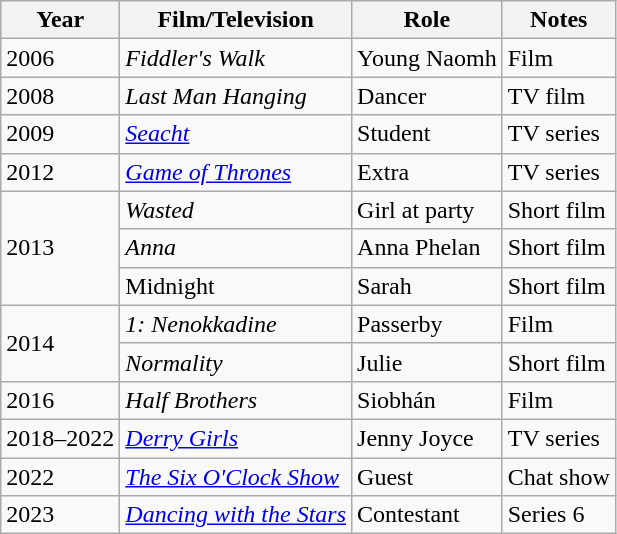<table class="wikitable sortable">
<tr>
<th>Year</th>
<th>Film/Television</th>
<th>Role</th>
<th>Notes</th>
</tr>
<tr>
<td>2006</td>
<td><em>Fiddler's Walk</em></td>
<td>Young Naomh</td>
<td>Film</td>
</tr>
<tr>
<td>2008</td>
<td><em>Last Man Hanging</em></td>
<td>Dancer</td>
<td>TV film</td>
</tr>
<tr>
<td>2009</td>
<td><a href='#'><em>Seacht</em></a></td>
<td>Student</td>
<td>TV series</td>
</tr>
<tr>
<td>2012</td>
<td><em><a href='#'>Game of Thrones</a></em></td>
<td>Extra</td>
<td>TV series</td>
</tr>
<tr>
<td rowspan="3">2013</td>
<td><em>Wasted</em></td>
<td>Girl at party</td>
<td>Short film</td>
</tr>
<tr>
<td><em>Anna</em></td>
<td>Anna Phelan</td>
<td>Short film</td>
</tr>
<tr>
<td>Midnight</td>
<td>Sarah</td>
<td>Short film</td>
</tr>
<tr>
<td rowspan="2">2014</td>
<td><em>1: Nenokkadine</em></td>
<td>Passerby</td>
<td>Film</td>
</tr>
<tr>
<td><em>Normality</em></td>
<td>Julie</td>
<td>Short film</td>
</tr>
<tr>
<td>2016</td>
<td><em>Half Brothers</em></td>
<td>Siobhán</td>
<td>Film</td>
</tr>
<tr>
<td>2018–2022</td>
<td><em><a href='#'>Derry Girls</a></em></td>
<td>Jenny Joyce</td>
<td>TV series</td>
</tr>
<tr>
<td>2022</td>
<td><em><a href='#'>The Six O'Clock Show</a></em></td>
<td>Guest</td>
<td>Chat show</td>
</tr>
<tr>
<td>2023</td>
<td><em><a href='#'>Dancing with the Stars</a></em></td>
<td>Contestant</td>
<td>Series 6</td>
</tr>
</table>
